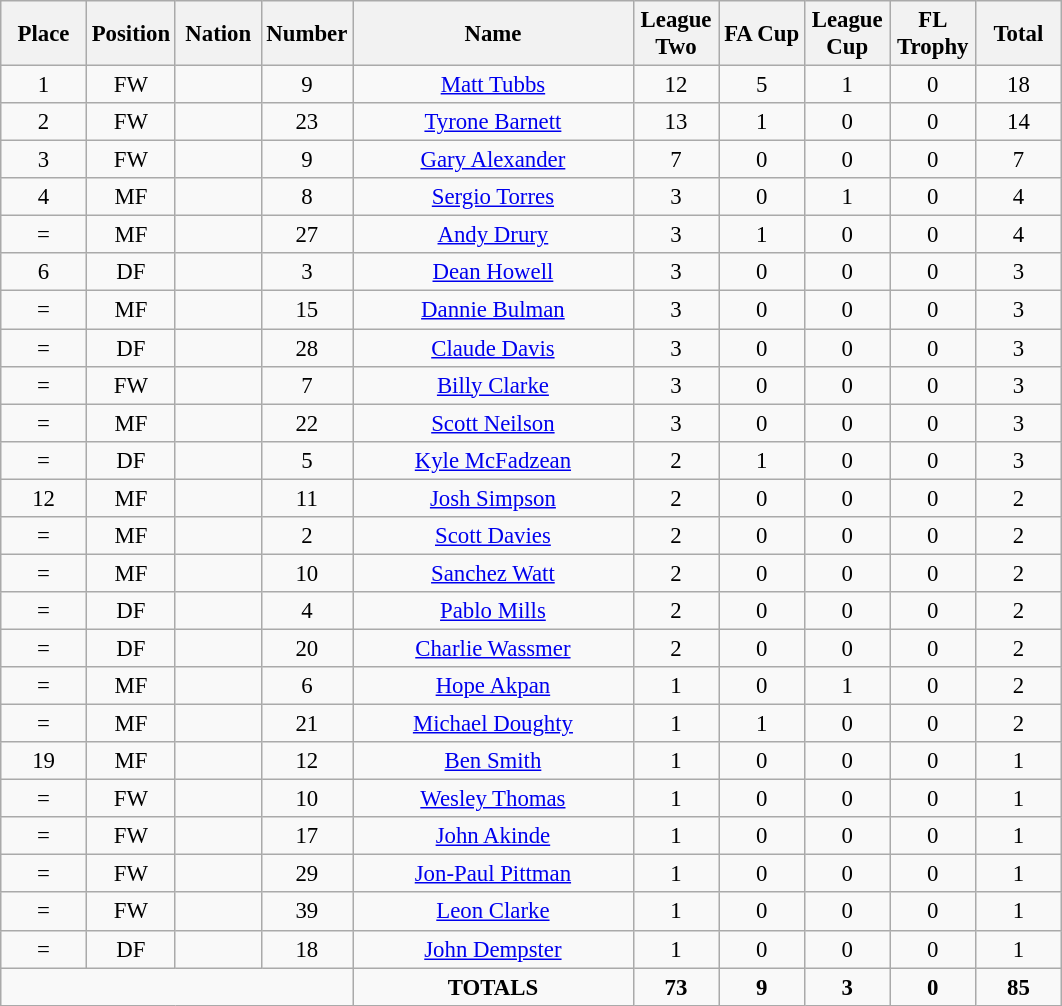<table class="wikitable" style="font-size: 95%; text-align: center;">
<tr>
<th width=50>Place</th>
<th width=50>Position</th>
<th width=50>Nation</th>
<th width=50>Number</th>
<th width=180>Name</th>
<th width=50>League Two</th>
<th width=50>FA Cup</th>
<th width=50>League Cup</th>
<th width=50>FL Trophy</th>
<th width=50>Total</th>
</tr>
<tr>
<td>1</td>
<td>FW</td>
<td></td>
<td>9</td>
<td><a href='#'>Matt Tubbs</a></td>
<td>12</td>
<td>5</td>
<td>1</td>
<td>0</td>
<td>18</td>
</tr>
<tr>
<td>2</td>
<td>FW</td>
<td></td>
<td>23</td>
<td><a href='#'>Tyrone Barnett</a></td>
<td>13</td>
<td>1</td>
<td>0</td>
<td>0</td>
<td>14</td>
</tr>
<tr>
<td>3</td>
<td>FW</td>
<td></td>
<td>9</td>
<td><a href='#'>Gary Alexander</a></td>
<td>7</td>
<td>0</td>
<td>0</td>
<td>0</td>
<td>7</td>
</tr>
<tr>
<td>4</td>
<td>MF</td>
<td></td>
<td>8</td>
<td><a href='#'>Sergio Torres</a></td>
<td>3</td>
<td>0</td>
<td>1</td>
<td>0</td>
<td>4</td>
</tr>
<tr>
<td>=</td>
<td>MF</td>
<td></td>
<td>27</td>
<td><a href='#'>Andy Drury</a></td>
<td>3</td>
<td>1</td>
<td>0</td>
<td>0</td>
<td>4</td>
</tr>
<tr>
<td>6</td>
<td>DF</td>
<td></td>
<td>3</td>
<td><a href='#'>Dean Howell</a></td>
<td>3</td>
<td>0</td>
<td>0</td>
<td>0</td>
<td>3</td>
</tr>
<tr>
<td>=</td>
<td>MF</td>
<td></td>
<td>15</td>
<td><a href='#'>Dannie Bulman</a></td>
<td>3</td>
<td>0</td>
<td>0</td>
<td>0</td>
<td>3</td>
</tr>
<tr>
<td>=</td>
<td>DF</td>
<td></td>
<td>28</td>
<td><a href='#'>Claude Davis</a></td>
<td>3</td>
<td>0</td>
<td>0</td>
<td>0</td>
<td>3</td>
</tr>
<tr>
<td>=</td>
<td>FW</td>
<td></td>
<td>7</td>
<td><a href='#'>Billy Clarke</a></td>
<td>3</td>
<td>0</td>
<td>0</td>
<td>0</td>
<td>3</td>
</tr>
<tr>
<td>=</td>
<td>MF</td>
<td></td>
<td>22</td>
<td><a href='#'>Scott Neilson</a></td>
<td>3</td>
<td>0</td>
<td>0</td>
<td>0</td>
<td>3</td>
</tr>
<tr>
<td>=</td>
<td>DF</td>
<td></td>
<td>5</td>
<td><a href='#'>Kyle McFadzean</a></td>
<td>2</td>
<td>1</td>
<td>0</td>
<td>0</td>
<td>3</td>
</tr>
<tr>
<td>12</td>
<td>MF</td>
<td></td>
<td>11</td>
<td><a href='#'>Josh Simpson</a></td>
<td>2</td>
<td>0</td>
<td>0</td>
<td>0</td>
<td>2</td>
</tr>
<tr>
<td>=</td>
<td>MF</td>
<td></td>
<td>2</td>
<td><a href='#'>Scott Davies</a></td>
<td>2</td>
<td>0</td>
<td>0</td>
<td>0</td>
<td>2</td>
</tr>
<tr>
<td>=</td>
<td>MF</td>
<td></td>
<td>10</td>
<td><a href='#'>Sanchez Watt</a></td>
<td>2</td>
<td>0</td>
<td>0</td>
<td>0</td>
<td>2</td>
</tr>
<tr>
<td>=</td>
<td>DF</td>
<td></td>
<td>4</td>
<td><a href='#'>Pablo Mills</a></td>
<td>2</td>
<td>0</td>
<td>0</td>
<td>0</td>
<td>2</td>
</tr>
<tr>
<td>=</td>
<td>DF</td>
<td></td>
<td>20</td>
<td><a href='#'>Charlie Wassmer</a></td>
<td>2</td>
<td>0</td>
<td>0</td>
<td>0</td>
<td>2</td>
</tr>
<tr>
<td>=</td>
<td>MF</td>
<td></td>
<td>6</td>
<td><a href='#'>Hope Akpan</a></td>
<td>1</td>
<td>0</td>
<td>1</td>
<td>0</td>
<td>2</td>
</tr>
<tr>
<td>=</td>
<td>MF</td>
<td></td>
<td>21</td>
<td><a href='#'>Michael Doughty</a></td>
<td>1</td>
<td>1</td>
<td>0</td>
<td>0</td>
<td>2</td>
</tr>
<tr>
<td>19</td>
<td>MF</td>
<td></td>
<td>12</td>
<td><a href='#'>Ben Smith</a></td>
<td>1</td>
<td>0</td>
<td>0</td>
<td>0</td>
<td>1</td>
</tr>
<tr>
<td>=</td>
<td>FW</td>
<td></td>
<td>10</td>
<td><a href='#'>Wesley Thomas</a></td>
<td>1</td>
<td>0</td>
<td>0</td>
<td>0</td>
<td>1</td>
</tr>
<tr>
<td>=</td>
<td>FW</td>
<td></td>
<td>17</td>
<td><a href='#'>John Akinde</a></td>
<td>1</td>
<td>0</td>
<td>0</td>
<td>0</td>
<td>1</td>
</tr>
<tr>
<td>=</td>
<td>FW</td>
<td></td>
<td>29</td>
<td><a href='#'>Jon-Paul Pittman</a></td>
<td>1</td>
<td>0</td>
<td>0</td>
<td>0</td>
<td>1</td>
</tr>
<tr>
<td>=</td>
<td>FW</td>
<td></td>
<td>39</td>
<td><a href='#'>Leon Clarke</a></td>
<td>1</td>
<td>0</td>
<td>0</td>
<td>0</td>
<td>1</td>
</tr>
<tr>
<td>=</td>
<td>DF</td>
<td></td>
<td>18</td>
<td><a href='#'>John Dempster</a></td>
<td>1</td>
<td>0</td>
<td>0</td>
<td>0</td>
<td>1</td>
</tr>
<tr>
<td colspan="4"></td>
<td><strong>TOTALS</strong></td>
<td><strong>73</strong></td>
<td><strong>9</strong></td>
<td><strong>3</strong></td>
<td><strong>0</strong></td>
<td><strong>85</strong></td>
</tr>
</table>
